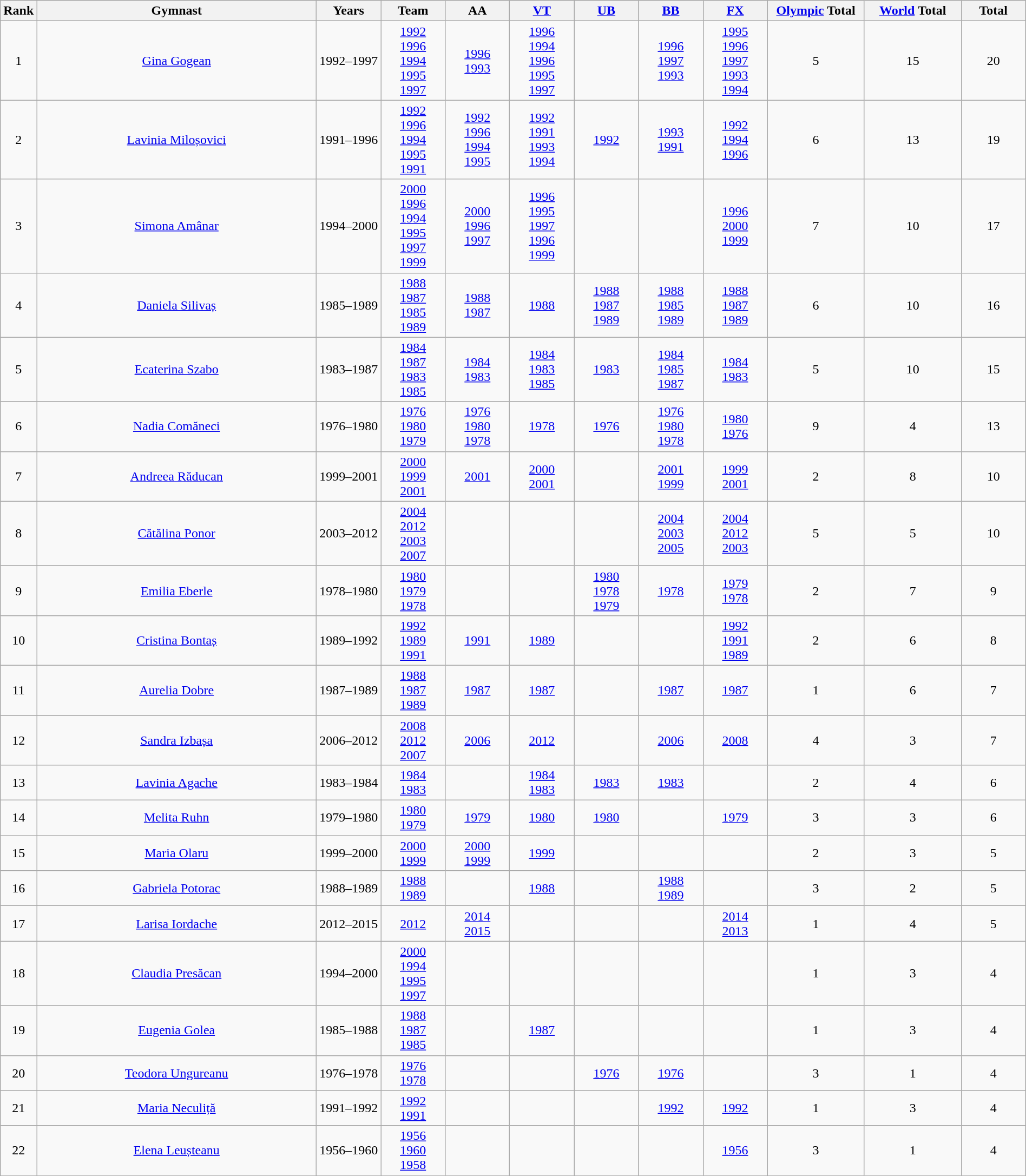<table class="wikitable sortable" width=100% style="text-align:center;">
<tr>
<th style="width:1.8em;">Rank</th>
<th class=unsortable>Gymnast</th>
<th style="width:4.5em;">Years</th>
<th style="width:4.5em;">Team</th>
<th style="width:4.5em;">AA</th>
<th style="width:4.5em;"><a href='#'>VT</a></th>
<th style="width:4.5em;"><a href='#'>UB</a></th>
<th style="width:4.5em;"><a href='#'>BB</a></th>
<th style="width:4.5em;"><a href='#'>FX</a></th>
<th style="width:7.0em;"><a href='#'>Olympic</a> Total</th>
<th style="width:7.0em;"><a href='#'>World</a> Total</th>
<th style="width:4.5em;">Total</th>
</tr>
<tr>
<td>1</td>
<td><a href='#'>Gina Gogean</a></td>
<td>1992–1997</td>
<td> <a href='#'>1992</a><br> <a href='#'>1996</a><br> <a href='#'>1994</a><br> <a href='#'>1995</a><br> <a href='#'>1997</a></td>
<td> <a href='#'>1996</a><br> <a href='#'>1993</a></td>
<td> <a href='#'>1996</a><br> <a href='#'>1994</a><br> <a href='#'>1996</a><br> <a href='#'>1995</a><br> <a href='#'>1997</a></td>
<td></td>
<td> <a href='#'>1996</a><br> <a href='#'>1997</a><br> <a href='#'>1993</a></td>
<td> <a href='#'>1995</a><br> <a href='#'>1996</a><br> <a href='#'>1997</a><br> <a href='#'>1993</a><br> <a href='#'>1994</a></td>
<td>5</td>
<td>15</td>
<td>20</td>
</tr>
<tr>
<td>2</td>
<td><a href='#'>Lavinia Miloșovici</a></td>
<td>1991–1996</td>
<td> <a href='#'>1992</a><br> <a href='#'>1996</a><br> <a href='#'>1994</a><br> <a href='#'>1995</a><br> <a href='#'>1991</a></td>
<td> <a href='#'>1992</a><br> <a href='#'>1996</a><br> <a href='#'>1994</a><br> <a href='#'>1995</a></td>
<td> <a href='#'>1992</a><br> <a href='#'>1991</a><br> <a href='#'>1993</a><br> <a href='#'>1994</a></td>
<td> <a href='#'>1992</a></td>
<td> <a href='#'>1993</a><br> <a href='#'>1991</a></td>
<td> <a href='#'>1992</a><br> <a href='#'>1994</a><br> <a href='#'>1996</a></td>
<td>6</td>
<td>13</td>
<td>19</td>
</tr>
<tr>
<td>3</td>
<td><a href='#'>Simona Amânar</a></td>
<td>1994–2000</td>
<td> <a href='#'>2000</a><br> <a href='#'>1996</a><br> <a href='#'>1994</a><br> <a href='#'>1995</a><br> <a href='#'>1997</a><br> <a href='#'>1999</a></td>
<td> <a href='#'>2000</a><br> <a href='#'>1996</a><br> <a href='#'>1997</a></td>
<td> <a href='#'>1996</a><br> <a href='#'>1995</a><br> <a href='#'>1997</a><br> <a href='#'>1996</a><br> <a href='#'>1999</a></td>
<td></td>
<td></td>
<td> <a href='#'>1996</a><br> <a href='#'>2000</a><br> <a href='#'>1999</a></td>
<td>7</td>
<td>10</td>
<td>17</td>
</tr>
<tr>
<td>4</td>
<td><a href='#'>Daniela Silivaș</a></td>
<td>1985–1989</td>
<td> <a href='#'>1988</a><br> <a href='#'>1987</a><br> <a href='#'>1985</a><br> <a href='#'>1989</a></td>
<td> <a href='#'>1988</a><br> <a href='#'>1987</a></td>
<td> <a href='#'>1988</a></td>
<td> <a href='#'>1988</a><br> <a href='#'>1987</a><br> <a href='#'>1989</a></td>
<td> <a href='#'>1988</a><br> <a href='#'>1985</a><br> <a href='#'>1989</a></td>
<td> <a href='#'>1988</a><br> <a href='#'>1987</a> <br> <a href='#'>1989</a></td>
<td>6</td>
<td>10</td>
<td>16</td>
</tr>
<tr>
<td>5</td>
<td><a href='#'>Ecaterina Szabo</a></td>
<td>1983–1987</td>
<td> <a href='#'>1984</a><br> <a href='#'>1987</a><br> <a href='#'>1983</a><br> <a href='#'>1985</a></td>
<td> <a href='#'>1984</a><br> <a href='#'>1983</a></td>
<td> <a href='#'>1984</a><br> <a href='#'>1983</a><br> <a href='#'>1985</a></td>
<td> <a href='#'>1983</a></td>
<td> <a href='#'>1984</a><br> <a href='#'>1985</a><br> <a href='#'>1987</a></td>
<td> <a href='#'>1984</a><br> <a href='#'>1983</a></td>
<td>5</td>
<td>10</td>
<td>15</td>
</tr>
<tr>
<td>6</td>
<td><a href='#'>Nadia Comăneci</a></td>
<td>1976–1980</td>
<td> <a href='#'>1976</a><br> <a href='#'>1980</a><br> <a href='#'>1979</a></td>
<td> <a href='#'>1976</a><br> <a href='#'>1980</a><br> <a href='#'>1978</a></td>
<td> <a href='#'>1978</a></td>
<td> <a href='#'>1976</a></td>
<td> <a href='#'>1976</a><br> <a href='#'>1980</a><br> <a href='#'>1978</a></td>
<td> <a href='#'>1980</a><br> <a href='#'>1976</a></td>
<td>9</td>
<td>4</td>
<td>13</td>
</tr>
<tr>
<td>7</td>
<td><a href='#'>Andreea Răducan</a></td>
<td>1999–2001</td>
<td> <a href='#'>2000</a><br> <a href='#'>1999</a><br> <a href='#'>2001</a></td>
<td> <a href='#'>2001</a></td>
<td> <a href='#'>2000</a><br> <a href='#'>2001</a></td>
<td></td>
<td> <a href='#'>2001</a><br> <a href='#'>1999</a></td>
<td> <a href='#'>1999</a><br> <a href='#'>2001</a></td>
<td>2</td>
<td>8</td>
<td>10</td>
</tr>
<tr>
<td>8</td>
<td><a href='#'>Cătălina Ponor</a></td>
<td>2003–2012</td>
<td> <a href='#'>2004</a><br> <a href='#'>2012</a><br> <a href='#'>2003</a><br> <a href='#'>2007</a></td>
<td></td>
<td></td>
<td></td>
<td> <a href='#'>2004</a><br> <a href='#'>2003</a><br> <a href='#'>2005</a></td>
<td> <a href='#'>2004</a><br> <a href='#'>2012</a><br> <a href='#'>2003</a></td>
<td>5</td>
<td>5</td>
<td>10</td>
</tr>
<tr>
<td>9</td>
<td><a href='#'>Emilia Eberle</a></td>
<td>1978–1980</td>
<td> <a href='#'>1980</a><br> <a href='#'>1979</a><br> <a href='#'>1978</a></td>
<td></td>
<td></td>
<td> <a href='#'>1980</a><br> <a href='#'>1978</a><br> <a href='#'>1979</a></td>
<td> <a href='#'>1978</a></td>
<td> <a href='#'>1979</a><br> <a href='#'>1978</a></td>
<td>2</td>
<td>7</td>
<td>9</td>
</tr>
<tr>
<td>10</td>
<td><a href='#'>Cristina Bontaș</a></td>
<td>1989–1992</td>
<td> <a href='#'>1992</a><br> <a href='#'>1989</a><br> <a href='#'>1991</a></td>
<td> <a href='#'>1991</a></td>
<td> <a href='#'>1989</a></td>
<td></td>
<td></td>
<td> <a href='#'>1992</a><br> <a href='#'>1991</a><br> <a href='#'>1989</a></td>
<td>2</td>
<td>6</td>
<td>8</td>
</tr>
<tr>
<td>11</td>
<td><a href='#'>Aurelia Dobre</a></td>
<td>1987–1989</td>
<td> <a href='#'>1988</a><br> <a href='#'>1987</a><br> <a href='#'>1989</a></td>
<td> <a href='#'>1987</a></td>
<td> <a href='#'>1987</a></td>
<td></td>
<td> <a href='#'>1987</a></td>
<td> <a href='#'>1987</a></td>
<td>1</td>
<td>6</td>
<td>7</td>
</tr>
<tr>
<td>12</td>
<td><a href='#'>Sandra Izbașa</a></td>
<td>2006–2012</td>
<td> <a href='#'>2008</a><br> <a href='#'>2012</a><br> <a href='#'>2007</a></td>
<td> <a href='#'>2006</a></td>
<td> <a href='#'>2012</a></td>
<td></td>
<td> <a href='#'>2006</a></td>
<td> <a href='#'>2008</a></td>
<td>4</td>
<td>3</td>
<td>7</td>
</tr>
<tr>
<td>13</td>
<td><a href='#'>Lavinia Agache</a></td>
<td>1983–1984</td>
<td> <a href='#'>1984</a><br> <a href='#'>1983</a></td>
<td></td>
<td> <a href='#'>1984</a><br> <a href='#'>1983</a></td>
<td> <a href='#'>1983</a></td>
<td> <a href='#'>1983</a></td>
<td></td>
<td>2</td>
<td>4</td>
<td>6</td>
</tr>
<tr>
<td>14</td>
<td><a href='#'>Melita Ruhn</a></td>
<td>1979–1980</td>
<td> <a href='#'>1980</a><br> <a href='#'>1979</a></td>
<td> <a href='#'>1979</a></td>
<td> <a href='#'>1980</a></td>
<td> <a href='#'>1980</a></td>
<td></td>
<td> <a href='#'>1979</a></td>
<td>3</td>
<td>3</td>
<td>6</td>
</tr>
<tr>
<td>15</td>
<td><a href='#'>Maria Olaru</a></td>
<td>1999–2000</td>
<td> <a href='#'>2000</a><br> <a href='#'>1999</a></td>
<td> <a href='#'>2000</a><br> <a href='#'>1999</a></td>
<td> <a href='#'>1999</a></td>
<td></td>
<td></td>
<td></td>
<td>2</td>
<td>3</td>
<td>5</td>
</tr>
<tr>
<td>16</td>
<td><a href='#'>Gabriela Potorac</a></td>
<td>1988–1989</td>
<td> <a href='#'>1988</a><br> <a href='#'>1989</a></td>
<td></td>
<td> <a href='#'>1988</a></td>
<td></td>
<td> <a href='#'>1988</a><br> <a href='#'>1989</a></td>
<td></td>
<td>3</td>
<td>2</td>
<td>5</td>
</tr>
<tr>
<td>17</td>
<td><a href='#'>Larisa Iordache</a></td>
<td>2012–2015</td>
<td> <a href='#'>2012</a></td>
<td> <a href='#'>2014</a><br> <a href='#'>2015</a></td>
<td></td>
<td></td>
<td></td>
<td> <a href='#'>2014</a><br> <a href='#'>2013</a></td>
<td>1</td>
<td>4</td>
<td>5</td>
</tr>
<tr>
<td>18</td>
<td><a href='#'>Claudia Presăcan</a></td>
<td>1994–2000</td>
<td> <a href='#'>2000</a><br> <a href='#'>1994</a><br> <a href='#'>1995</a><br> <a href='#'>1997</a></td>
<td></td>
<td></td>
<td></td>
<td></td>
<td></td>
<td>1</td>
<td>3</td>
<td>4</td>
</tr>
<tr>
<td>19</td>
<td><a href='#'>Eugenia Golea</a></td>
<td>1985–1988</td>
<td> <a href='#'>1988</a><br> <a href='#'>1987</a><br> <a href='#'>1985</a></td>
<td></td>
<td> <a href='#'>1987</a></td>
<td></td>
<td></td>
<td></td>
<td>1</td>
<td>3</td>
<td>4</td>
</tr>
<tr>
<td>20</td>
<td><a href='#'>Teodora Ungureanu</a></td>
<td>1976–1978</td>
<td> <a href='#'>1976</a><br> <a href='#'>1978</a></td>
<td></td>
<td></td>
<td> <a href='#'>1976</a></td>
<td> <a href='#'>1976</a></td>
<td></td>
<td>3</td>
<td>1</td>
<td>4</td>
</tr>
<tr>
<td>21</td>
<td><a href='#'>Maria Neculiță</a></td>
<td>1991–1992</td>
<td> <a href='#'>1992</a><br> <a href='#'>1991</a></td>
<td></td>
<td></td>
<td></td>
<td> <a href='#'>1992</a></td>
<td> <a href='#'>1992</a></td>
<td>1</td>
<td>3</td>
<td>4</td>
</tr>
<tr>
<td>22</td>
<td><a href='#'>Elena Leușteanu</a></td>
<td>1956–1960</td>
<td> <a href='#'>1956</a><br> <a href='#'>1960</a><br> <a href='#'>1958</a></td>
<td></td>
<td></td>
<td></td>
<td></td>
<td> <a href='#'>1956</a></td>
<td>3</td>
<td>1</td>
<td>4</td>
</tr>
</table>
